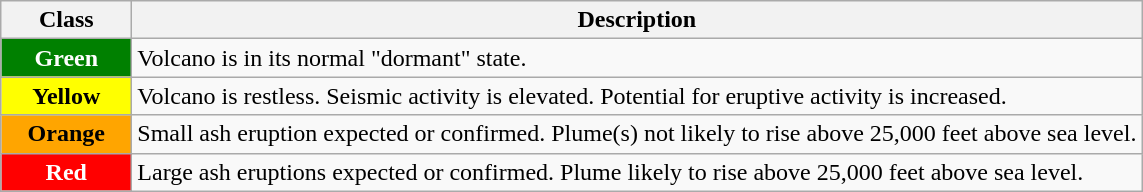<table class="wikitable">
<tr>
<th width=80>Class</th>
<th>Description</th>
</tr>
<tr>
<th style="background: green; color: white; ">Green</th>
<td>Volcano is in its normal "dormant" state.</td>
</tr>
<tr>
<th style="background: yellow; color: black; ">Yellow</th>
<td>Volcano is restless. Seismic activity is elevated. Potential for eruptive activity is increased.</td>
</tr>
<tr>
<th style="background: orange; color: black; ">Orange</th>
<td>Small ash eruption expected or confirmed. Plume(s) not likely to rise above 25,000 feet above sea level.</td>
</tr>
<tr>
<th style="background: red; color: white; ">Red</th>
<td>Large ash eruptions expected or confirmed. Plume likely to rise above 25,000 feet above sea level.</td>
</tr>
</table>
